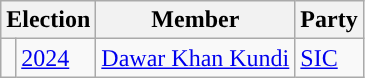<table class="wikitable">
<tr>
<th colspan="2">Election</th>
<th>Member</th>
<th>Party</th>
</tr>
<tr>
<td style="background-color: "></td>
<td><a href='#'>2024</a></td>
<td><a href='#'>Dawar Khan Kundi</a></td>
<td><a href='#'>SIC</a></td>
</tr>
</table>
